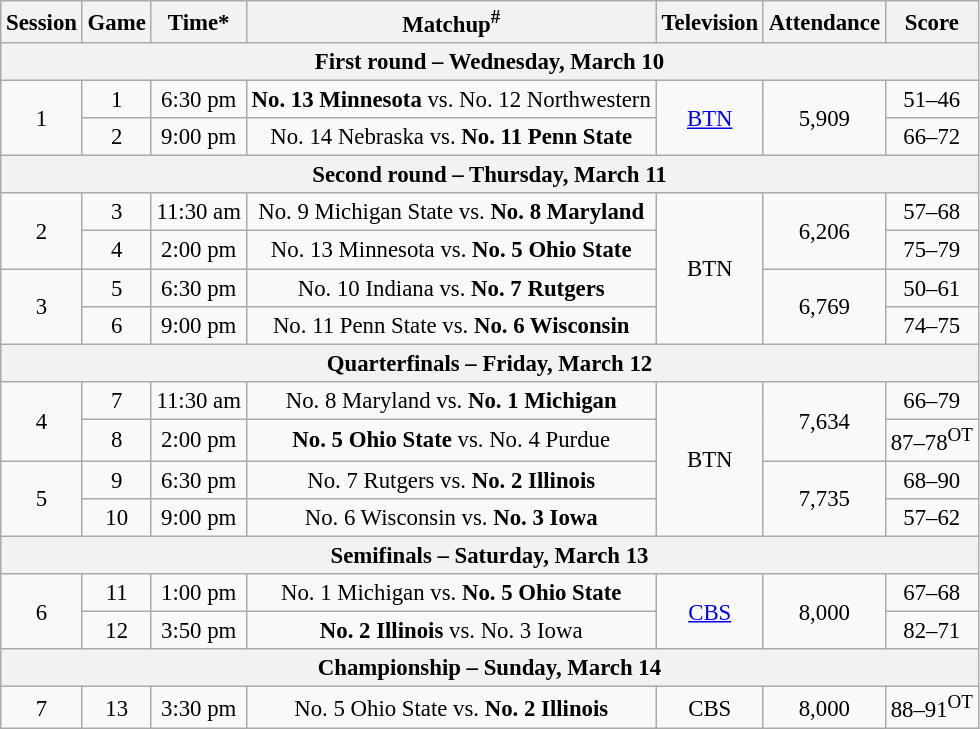<table class="wikitable" style="font-size: 95%; text-align:center">
<tr>
<th>Session</th>
<th>Game</th>
<th>Time*</th>
<th>Matchup<sup>#</sup></th>
<th>Television</th>
<th>Attendance</th>
<th>Score</th>
</tr>
<tr>
<th colspan=7>First round – Wednesday, March 10</th>
</tr>
<tr>
<td rowspan=2>1</td>
<td>1</td>
<td>6:30 pm</td>
<td><strong>No. 13 Minnesota</strong> vs. No. 12 Northwestern</td>
<td rowspan=2><a href='#'>BTN</a></td>
<td rowspan=2>5,909</td>
<td>51–46</td>
</tr>
<tr>
<td>2</td>
<td>9:00 pm</td>
<td>No. 14 Nebraska vs. <strong>No. 11 Penn State</strong></td>
<td>66–72</td>
</tr>
<tr>
<th colspan=7>Second round – Thursday, March 11</th>
</tr>
<tr>
<td rowspan=2>2</td>
<td>3</td>
<td>11:30 am</td>
<td>No. 9 Michigan State vs. <strong>No. 8 Maryland</strong></td>
<td rowspan=4>BTN</td>
<td rowspan=2>6,206</td>
<td>57–68</td>
</tr>
<tr>
<td>4</td>
<td>2:00 pm</td>
<td>No. 13 Minnesota vs. <strong>No. 5 Ohio State</strong></td>
<td>75–79</td>
</tr>
<tr>
<td rowspan=2>3</td>
<td>5</td>
<td>6:30 pm</td>
<td>No. 10 Indiana vs. <strong>No. 7 Rutgers</strong></td>
<td rowspan=2>6,769</td>
<td>50–61</td>
</tr>
<tr>
<td>6</td>
<td>9:00 pm</td>
<td>No. 11 Penn State vs. <strong>No. 6 Wisconsin</strong></td>
<td>74–75</td>
</tr>
<tr>
<th colspan=7>Quarterfinals – Friday, March 12</th>
</tr>
<tr>
<td rowspan=2>4</td>
<td>7</td>
<td>11:30 am</td>
<td>No. 8 Maryland vs. <strong>No. 1 Michigan</strong></td>
<td rowspan=4>BTN</td>
<td rowspan=2>7,634</td>
<td>66–79</td>
</tr>
<tr>
<td>8</td>
<td>2:00 pm</td>
<td><strong>No. 5 Ohio State</strong> vs. No. 4 Purdue</td>
<td>87–78<sup>OT</sup></td>
</tr>
<tr>
<td rowspan=2>5</td>
<td>9</td>
<td>6:30 pm</td>
<td>No. 7 Rutgers vs. <strong>No. 2 Illinois</strong></td>
<td rowspan=2>7,735</td>
<td>68–90</td>
</tr>
<tr>
<td>10</td>
<td>9:00 pm</td>
<td>No. 6 Wisconsin vs. <strong>No. 3 Iowa</strong></td>
<td>57–62</td>
</tr>
<tr>
<th colspan=7>Semifinals – Saturday, March 13</th>
</tr>
<tr>
<td rowspan=2>6</td>
<td>11</td>
<td>1:00 pm</td>
<td>No. 1 Michigan vs. <strong>No. 5 Ohio State</strong></td>
<td rowspan=2><a href='#'>CBS</a></td>
<td rowspan=2>8,000</td>
<td>67–68</td>
</tr>
<tr>
<td>12</td>
<td>3:50 pm</td>
<td><strong>No. 2 Illinois</strong> vs. No. 3 Iowa</td>
<td>82–71</td>
</tr>
<tr>
<th colspan=7>Championship – Sunday, March 14</th>
</tr>
<tr>
<td>7</td>
<td>13</td>
<td>3:30 pm</td>
<td>No. 5 Ohio State vs. <strong>No. 2 Illinois</strong></td>
<td>CBS</td>
<td>8,000</td>
<td>88–91<sup>OT</sup></td>
</tr>
</table>
